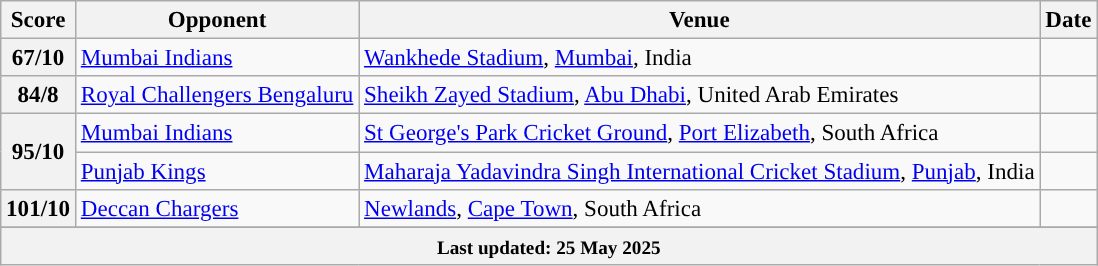<table class="wikitable" style="text-align:left;font-size:96%;">
<tr>
<th><strong>Score</strong></th>
<th><strong>Opponent</strong></th>
<th><strong>Venue</strong></th>
<th><strong>Date</strong></th>
</tr>
<tr>
<th>67/10</th>
<td><a href='#'>Mumbai Indians</a></td>
<td><a href='#'>Wankhede Stadium</a>, <a href='#'>Mumbai</a>, India</td>
<td></td>
</tr>
<tr>
<th>84/8</th>
<td><a href='#'>Royal Challengers Bengaluru</a></td>
<td><a href='#'>Sheikh Zayed Stadium</a>, <a href='#'>Abu Dhabi</a>, United Arab Emirates</td>
<td></td>
</tr>
<tr>
<th rowspan="2">95/10</th>
<td><a href='#'>Mumbai Indians</a></td>
<td><a href='#'>St George's Park Cricket Ground</a>, <a href='#'>Port Elizabeth</a>, South Africa</td>
<td></td>
</tr>
<tr>
<td><a href='#'>Punjab Kings</a></td>
<td><a href='#'>Maharaja Yadavindra Singh International Cricket Stadium</a>, <a href='#'>Punjab</a>, India</td>
<td></td>
</tr>
<tr>
<th>101/10</th>
<td><a href='#'>Deccan Chargers</a></td>
<td><a href='#'>Newlands</a>, <a href='#'>Cape Town</a>, South Africa</td>
<td></td>
</tr>
<tr>
</tr>
<tr class=sortbottom>
<th colspan="4"><small>Last updated: 25 May 2025</small></th>
</tr>
</table>
